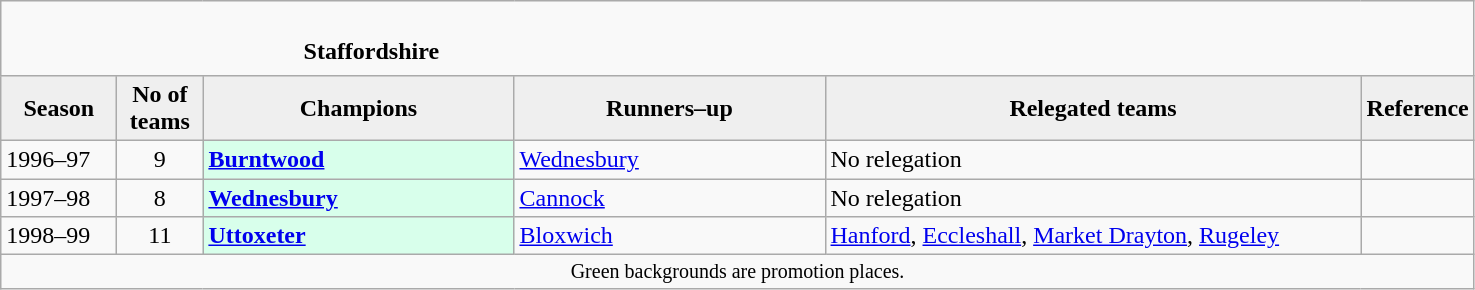<table class="wikitable" style="text-align: left;">
<tr>
<td colspan="11" cellpadding="0" cellspacing="0"><br><table border="0" style="width:100%;" cellpadding="0" cellspacing="0">
<tr>
<td style="width:20%; border:0;"></td>
<td style="border:0;"><strong>Staffordshire</strong></td>
<td style="width:20%; border:0;"></td>
</tr>
</table>
</td>
</tr>
<tr>
<th style="background:#efefef; width:70px;">Season</th>
<th style="background:#efefef; width:50px;">No of teams</th>
<th style="background:#efefef; width:200px;">Champions</th>
<th style="background:#efefef; width:200px;">Runners–up</th>
<th style="background:#efefef; width:350px;">Relegated teams</th>
<th style="background:#efefef; width:50px;">Reference</th>
</tr>
<tr align=left>
<td>1996–97</td>
<td style="text-align: center;">9</td>
<td style="background:#d8ffeb;"><strong><a href='#'>Burntwood</a></strong></td>
<td><a href='#'>Wednesbury</a></td>
<td>No relegation</td>
<td></td>
</tr>
<tr>
<td>1997–98</td>
<td style="text-align: center;">8</td>
<td style="background:#d8ffeb;"><strong><a href='#'>Wednesbury</a></strong></td>
<td><a href='#'>Cannock</a></td>
<td>No relegation</td>
<td></td>
</tr>
<tr>
<td>1998–99</td>
<td style="text-align: center;">11</td>
<td style="background:#d8ffeb;"><strong><a href='#'>Uttoxeter</a></strong></td>
<td><a href='#'>Bloxwich</a></td>
<td><a href='#'>Hanford</a>, <a href='#'>Eccleshall</a>, <a href='#'>Market Drayton</a>, <a href='#'>Rugeley</a></td>
<td></td>
</tr>
<tr>
<td colspan="15"  style="border:0; font-size:smaller; text-align:center;">Green backgrounds are promotion places.</td>
</tr>
</table>
